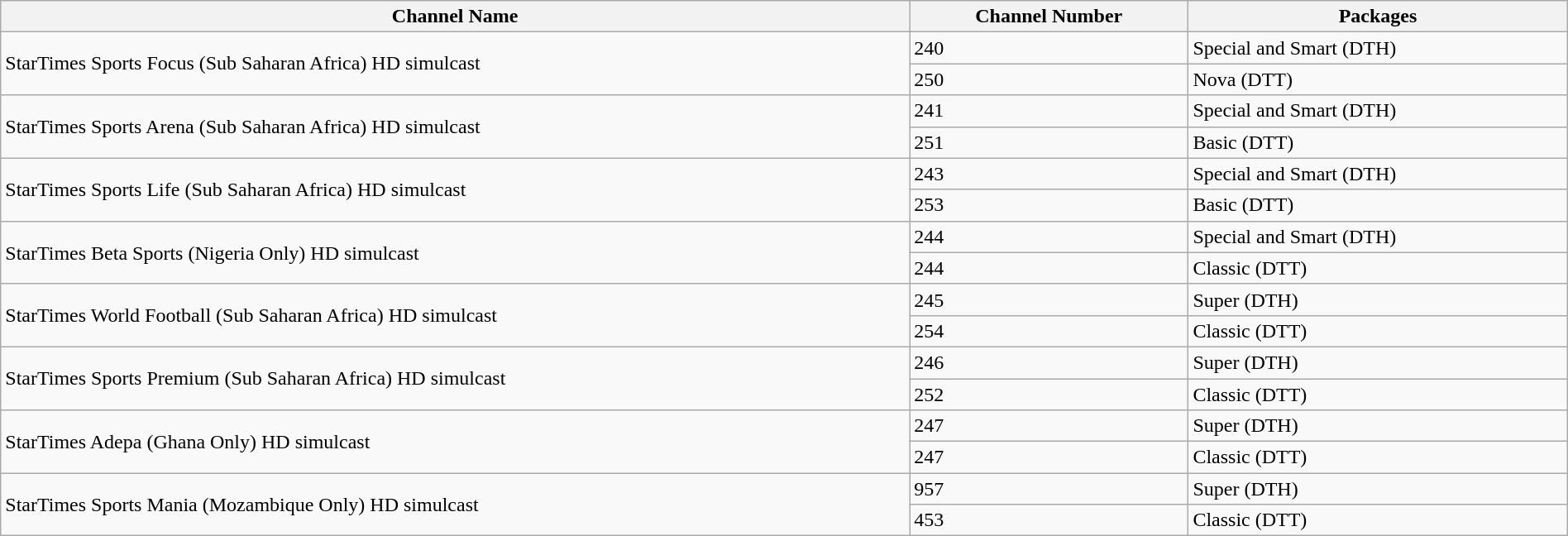<table class="wikitable" width="100%">
<tr>
<th>Channel Name</th>
<th>Channel Number</th>
<th>Packages</th>
</tr>
<tr>
<td rowspan=2>StarTimes Sports Focus (Sub Saharan Africa) HD simulcast</td>
<td>240</td>
<td>Special and Smart (DTH)</td>
</tr>
<tr>
<td>250</td>
<td>Nova (DTT)</td>
</tr>
<tr>
<td rowspan=2>StarTimes Sports Arena (Sub Saharan Africa) HD simulcast</td>
<td>241</td>
<td>Special and Smart (DTH)</td>
</tr>
<tr>
<td>251</td>
<td>Basic (DTT)</td>
</tr>
<tr>
<td rowspan=2>StarTimes Sports Life (Sub Saharan Africa) HD simulcast</td>
<td>243</td>
<td>Special and Smart (DTH)</td>
</tr>
<tr>
<td>253</td>
<td>Basic (DTT)</td>
</tr>
<tr>
<td rowspan=2>StarTimes Beta Sports (Nigeria Only) HD simulcast</td>
<td>244</td>
<td>Special and Smart (DTH)</td>
</tr>
<tr>
<td>244</td>
<td>Classic (DTT)</td>
</tr>
<tr>
<td rowspan=2>StarTimes World Football (Sub Saharan Africa) HD simulcast</td>
<td>245</td>
<td>Super (DTH)</td>
</tr>
<tr>
<td>254</td>
<td>Classic (DTT)</td>
</tr>
<tr>
<td rowspan=2>StarTimes Sports Premium (Sub Saharan Africa) HD simulcast</td>
<td>246</td>
<td>Super (DTH)</td>
</tr>
<tr>
<td>252</td>
<td>Classic (DTT)</td>
</tr>
<tr>
<td rowspan=2>StarTimes Adepa (Ghana Only) HD simulcast</td>
<td>247</td>
<td>Super (DTH)</td>
</tr>
<tr>
<td>247</td>
<td>Classic (DTT)</td>
</tr>
<tr>
<td rowspan=2>StarTimes Sports Mania (Mozambique Only) HD simulcast</td>
<td>957</td>
<td>Super (DTH)</td>
</tr>
<tr>
<td>453</td>
<td>Classic (DTT)</td>
</tr>
</table>
